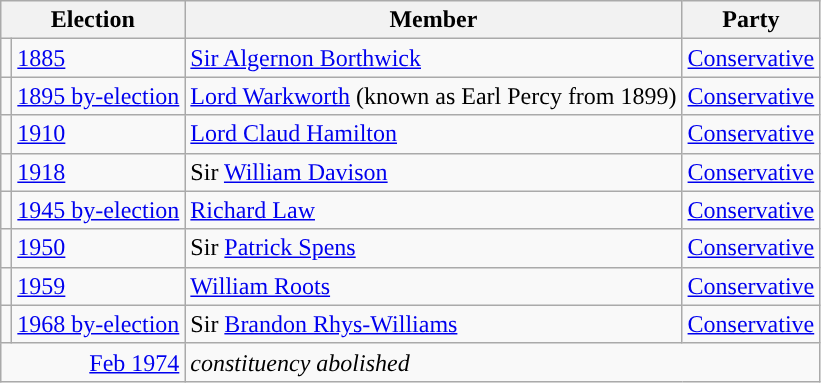<table class="wikitable">
<tr>
<th colspan="2">Election</th>
<th>Member</th>
<th>Party</th>
</tr>
<tr>
<td style="color:inherit;background-color: "></td>
<td><a href='#'>1885</a></td>
<td><a href='#'>Sir Algernon Borthwick</a></td>
<td><a href='#'>Conservative</a></td>
</tr>
<tr>
<td style="color:inherit;background-color: "></td>
<td><a href='#'>1895 by-election</a></td>
<td><a href='#'>Lord Warkworth</a> (known as Earl Percy from 1899)</td>
<td><a href='#'>Conservative</a></td>
</tr>
<tr>
<td style="color:inherit;background-color: "></td>
<td><a href='#'>1910</a></td>
<td><a href='#'>Lord Claud Hamilton</a></td>
<td><a href='#'>Conservative</a></td>
</tr>
<tr>
<td style="color:inherit;background-color: "></td>
<td><a href='#'>1918</a></td>
<td>Sir <a href='#'>William Davison</a></td>
<td><a href='#'>Conservative</a></td>
</tr>
<tr>
<td style="color:inherit;background-color: "></td>
<td><a href='#'>1945 by-election</a></td>
<td><a href='#'>Richard Law</a></td>
<td><a href='#'>Conservative</a></td>
</tr>
<tr>
<td style="color:inherit;background-color: "></td>
<td><a href='#'>1950</a></td>
<td>Sir <a href='#'>Patrick Spens</a></td>
<td><a href='#'>Conservative</a></td>
</tr>
<tr>
<td style="color:inherit;background-color: "></td>
<td><a href='#'>1959</a></td>
<td><a href='#'>William Roots</a></td>
<td><a href='#'>Conservative</a></td>
</tr>
<tr>
<td style="color:inherit;background-color: "></td>
<td><a href='#'>1968 by-election</a></td>
<td>Sir <a href='#'>Brandon Rhys-Williams</a></td>
<td><a href='#'>Conservative</a></td>
</tr>
<tr>
<td colspan="2" align="right"><a href='#'>Feb 1974</a></td>
<td colspan="2"><em>constituency abolished</em></td>
</tr>
</table>
